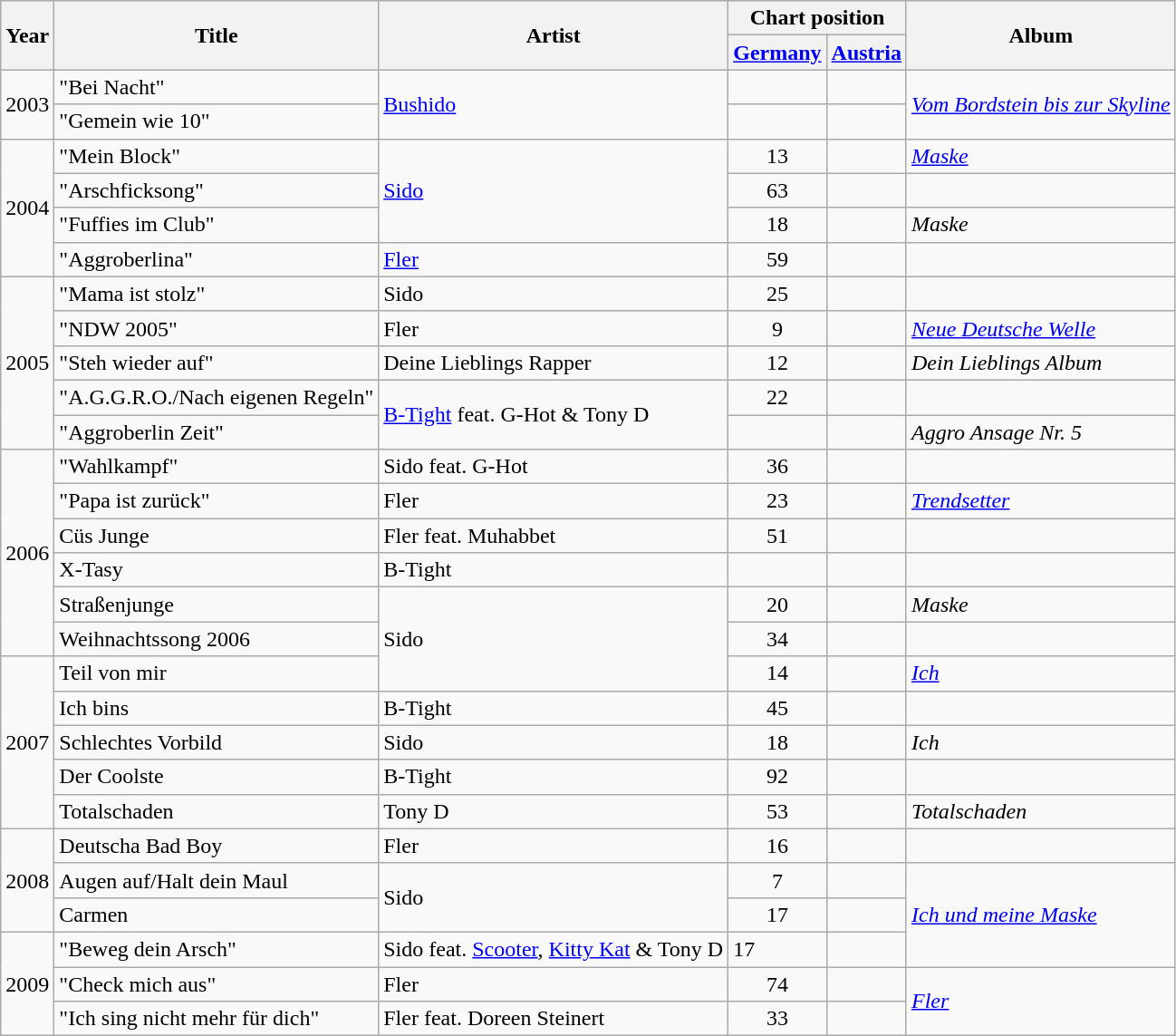<table class="wikitable">
<tr style="background:#efefef;">
<th rowspan="2">Year</th>
<th rowspan="2">Title</th>
<th rowspan="2">Artist</th>
<th colspan="2">Chart position</th>
<th rowspan="2">Album</th>
</tr>
<tr style="background:#efefef;">
<th><a href='#'>Germany</a></th>
<th><a href='#'>Austria</a></th>
</tr>
<tr>
<td rowspan="2">2003</td>
<td>"Bei Nacht"</td>
<td rowspan="2"><a href='#'>Bushido</a></td>
<td style="text-align:center;"></td>
<td style="text-align:center;"></td>
<td rowspan="2"><em><a href='#'>Vom Bordstein bis zur Skyline</a></em></td>
</tr>
<tr>
<td>"Gemein wie 10"</td>
<td style="text-align:center;"></td>
<td style="text-align:center;"></td>
</tr>
<tr>
<td rowspan="4">2004</td>
<td>"Mein Block"</td>
<td rowspan="3"><a href='#'>Sido</a></td>
<td style="text-align:center;">13</td>
<td style="text-align:center;"></td>
<td><em><a href='#'>Maske</a></em></td>
</tr>
<tr>
<td>"Arschficksong"</td>
<td style="text-align:center;">63</td>
<td style="text-align:center;"></td>
<td></td>
</tr>
<tr>
<td>"Fuffies im Club"</td>
<td style="text-align:center;">18</td>
<td style="text-align:center;"></td>
<td><em>Maske</em></td>
</tr>
<tr>
<td>"Aggroberlina"</td>
<td><a href='#'>Fler</a></td>
<td style="text-align:center;">59</td>
<td style="text-align:center;"></td>
<td></td>
</tr>
<tr>
<td rowspan="5">2005</td>
<td>"Mama ist stolz"</td>
<td>Sido</td>
<td style="text-align:center;">25</td>
<td style="text-align:center;"></td>
</tr>
<tr>
<td>"NDW 2005"</td>
<td>Fler</td>
<td style="text-align:center;">9</td>
<td style="text-align:center;"></td>
<td><em><a href='#'>Neue Deutsche Welle</a></em></td>
</tr>
<tr>
<td>"Steh wieder auf"</td>
<td>Deine Lieblings Rapper</td>
<td style="text-align:center;">12</td>
<td style="text-align:center;"></td>
<td><em>Dein Lieblings Album</em></td>
</tr>
<tr>
<td>"A.G.G.R.O./Nach eigenen Regeln"</td>
<td rowspan="2"><a href='#'>B-Tight</a> feat. G-Hot & Tony D</td>
<td style="text-align:center;">22</td>
<td style="text-align:center;"></td>
</tr>
<tr>
<td>"Aggroberlin Zeit"</td>
<td style="text-align:center;"></td>
<td style="text-align:center;"></td>
<td><em>Aggro Ansage Nr. 5</em></td>
</tr>
<tr>
<td rowspan="6">2006</td>
<td>"Wahlkampf"</td>
<td>Sido feat. G-Hot</td>
<td style="text-align:center;">36</td>
<td style="text-align:center;"></td>
</tr>
<tr>
<td>"Papa ist zurück"</td>
<td>Fler</td>
<td style="text-align:center;">23</td>
<td style="text-align:center;"></td>
<td><em><a href='#'>Trendsetter</a></em></td>
</tr>
<tr>
<td>Cüs Junge</td>
<td>Fler feat. Muhabbet</td>
<td style="text-align:center;">51</td>
<td style="text-align:center;"></td>
</tr>
<tr>
<td>X-Tasy</td>
<td>B-Tight</td>
<td style="text-align:center;"></td>
<td style="text-align:center;"></td>
<td></td>
</tr>
<tr>
<td>Straßenjunge</td>
<td rowspan="3">Sido</td>
<td style="text-align:center;">20</td>
<td style="text-align:center;"></td>
<td><em>Maske</em></td>
</tr>
<tr>
<td>Weihnachtssong 2006</td>
<td style="text-align:center;">34</td>
<td style="text-align:center;"></td>
<td></td>
</tr>
<tr>
<td rowspan="5">2007</td>
<td>Teil von mir</td>
<td style="text-align:center;">14</td>
<td style="text-align:center;"></td>
<td><em><a href='#'>Ich</a></em></td>
</tr>
<tr>
<td>Ich bins</td>
<td>B-Tight</td>
<td style="text-align:center;">45</td>
<td style="text-align:center;"></td>
<td></td>
</tr>
<tr>
<td>Schlechtes Vorbild</td>
<td>Sido</td>
<td style="text-align:center;">18</td>
<td style="text-align:center;"></td>
<td><em>Ich</em></td>
</tr>
<tr>
<td>Der Coolste</td>
<td>B-Tight</td>
<td style="text-align:center;">92</td>
<td style="text-align:center;"></td>
</tr>
<tr>
<td>Totalschaden</td>
<td>Tony D</td>
<td style="text-align:center;">53</td>
<td style="text-align:center;"></td>
<td><em>Totalschaden</em></td>
</tr>
<tr>
<td rowspan="3">2008</td>
<td>Deutscha Bad Boy</td>
<td>Fler</td>
<td style="text-align:center;">16</td>
<td style="text-align:center;"></td>
<td></td>
</tr>
<tr>
<td>Augen auf/Halt dein Maul</td>
<td rowspan="2">Sido</td>
<td style="text-align:center;">7</td>
<td style="text-align:center;"></td>
<td rowspan="3"><em><a href='#'>Ich und meine Maske</a></em></td>
</tr>
<tr>
<td>Carmen</td>
<td style="text-align:center;">17</td>
<td style="text-align:center;"></td>
</tr>
<tr>
<td rowspan="3">2009</td>
<td>"Beweg dein Arsch"</td>
<td>Sido feat. <a href='#'>Scooter</a>, <a href='#'>Kitty Kat</a> & Tony D</td>
<td>17</td>
<td></td>
</tr>
<tr>
<td>"Check mich aus"</td>
<td>Fler</td>
<td style="text-align:center;">74</td>
<td style="text-align:center;"></td>
<td rowspan="2"><em><a href='#'>Fler</a></em></td>
</tr>
<tr>
<td>"Ich sing nicht mehr für dich"</td>
<td>Fler feat. Doreen Steinert</td>
<td style="text-align:center;">33</td>
<td style="text-align:center;"></td>
</tr>
</table>
